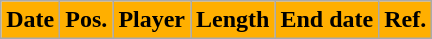<table class="wikitable plainrowheaders sortable">
<tr>
<th style="background:#ffaf00; color:#000000;">Date</th>
<th style="background:#ffaf00; color:#000000;">Pos.</th>
<th style="background:#ffaf00; color:#000000;">Player</th>
<th style="background:#ffaf00; color:#000000;">Length</th>
<th style="background:#ffaf00; color:#000000;">End date</th>
<th style="background:#ffaf00; color:#000000;">Ref.</th>
</tr>
</table>
